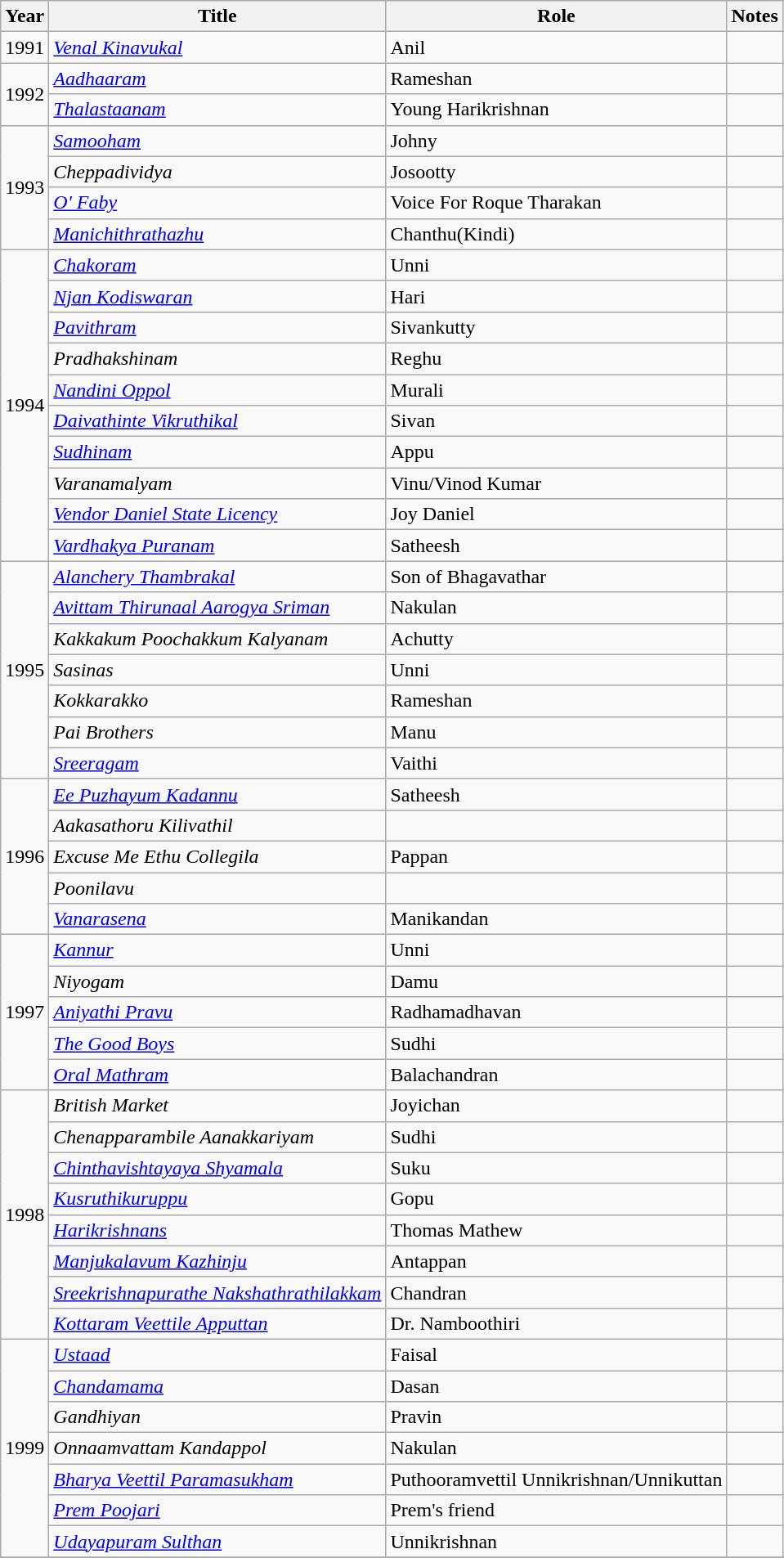<table class="wikitable sortable">
<tr>
<th>Year</th>
<th>Title</th>
<th>Role</th>
<th class="unsortable">Notes</th>
</tr>
<tr>
<td>1991</td>
<td><em><a href='#'>Venal Kinavukal</a></em></td>
<td>Anil</td>
<td></td>
</tr>
<tr>
<td rowspan=2>1992</td>
<td><em><a href='#'>Aadhaaram</a></em></td>
<td>Rameshan</td>
<td></td>
</tr>
<tr>
<td><em><a href='#'>Thalastaanam</a></em></td>
<td>Young Harikrishnan</td>
<td></td>
</tr>
<tr>
<td rowspan=4>1993</td>
<td><em><a href='#'>Samooham</a></em></td>
<td>Johny</td>
<td></td>
</tr>
<tr>
<td><em>Cheppadividya</em></td>
<td>Josootty</td>
<td></td>
</tr>
<tr>
<td><em><a href='#'>O' Faby</a></em></td>
<td>Voice For Roque Tharakan</td>
<td></td>
</tr>
<tr>
<td><em><a href='#'>Manichithrathazhu</a></em></td>
<td>Chanthu(Kindi)</td>
<td></td>
</tr>
<tr>
<td rowspan=10>1994</td>
<td><em><a href='#'>Chakoram</a></em></td>
<td>Unni</td>
<td></td>
</tr>
<tr>
<td><em><a href='#'>Njan Kodiswaran</a></em></td>
<td>Hari</td>
<td></td>
</tr>
<tr>
<td><em><a href='#'>Pavithram</a></em></td>
<td>Sivankutty</td>
<td></td>
</tr>
<tr>
<td><em>Pradhakshinam</em></td>
<td>Reghu</td>
<td></td>
</tr>
<tr>
<td><em><a href='#'>Nandini Oppol</a></em></td>
<td>Murali</td>
<td></td>
</tr>
<tr>
<td><em><a href='#'>Daivathinte Vikruthikal</a></em></td>
<td>Sivan</td>
<td></td>
</tr>
<tr>
<td><em><a href='#'>Sudhinam</a></em></td>
<td>Appu</td>
<td></td>
</tr>
<tr>
<td><em>Varanamalyam</em></td>
<td>Vinu/Vinod Kumar</td>
<td></td>
</tr>
<tr>
<td><em><a href='#'>Vendor Daniel State Licency</a></em></td>
<td>Joy Daniel</td>
<td></td>
</tr>
<tr>
<td><em><a href='#'>Vardhakya Puranam</a></em></td>
<td>Satheesh</td>
<td></td>
</tr>
<tr>
<td rowspan=7>1995</td>
<td><em><a href='#'>Alanchery Thambrakal</a></em></td>
<td>Son of Bhagavathar</td>
<td></td>
</tr>
<tr>
<td><em><a href='#'>Avittam Thirunaal Aarogya Sriman</a></em></td>
<td>Nakulan</td>
<td></td>
</tr>
<tr>
<td><em>Kakkakum Poochakkum Kalyanam</em></td>
<td>Achutty</td>
<td></td>
</tr>
<tr>
<td><em>Sasinas</em></td>
<td>Unni</td>
<td></td>
</tr>
<tr>
<td><em>Kokkarakko</em></td>
<td>Rameshan</td>
<td></td>
</tr>
<tr>
<td><em>Pai Brothers</em></td>
<td>Manu</td>
<td></td>
</tr>
<tr>
<td><em><a href='#'>Sreeragam</a></em></td>
<td>Vaithi</td>
<td></td>
</tr>
<tr>
<td rowspan=5>1996</td>
<td><em><a href='#'>Ee Puzhayum Kadannu</a></em></td>
<td>Satheesh</td>
<td></td>
</tr>
<tr>
<td><em>Aakasathoru Kilivathil</em></td>
<td></td>
<td></td>
</tr>
<tr>
<td><em>Excuse Me Ethu Collegila</em></td>
<td>Pappan</td>
<td></td>
</tr>
<tr>
<td><em>Poonilavu</em></td>
<td></td>
<td></td>
</tr>
<tr>
<td><em><a href='#'>Vanarasena</a></em></td>
<td>Manikandan</td>
<td></td>
</tr>
<tr>
<td rowspan=5>1997</td>
<td><em><a href='#'>Kannur</a></em></td>
<td>Unni</td>
<td></td>
</tr>
<tr>
<td><em>Niyogam</em></td>
<td>Damu</td>
<td></td>
</tr>
<tr>
<td><em><a href='#'>Aniyathi Pravu</a></em></td>
<td>Radhamadhavan</td>
<td></td>
</tr>
<tr>
<td><em><a href='#'>The Good Boys</a></em></td>
<td>Sudhi</td>
<td></td>
</tr>
<tr>
<td><em><a href='#'>Oral Mathram</a></em></td>
<td>Balachandran</td>
<td></td>
</tr>
<tr>
<td rowspan=8>1998</td>
<td><em>British Market</em></td>
<td>Joyichan</td>
<td></td>
</tr>
<tr>
<td><em>Chenapparambile Aanakkariyam</em></td>
<td>Sudhi</td>
<td></td>
</tr>
<tr>
<td><em><a href='#'>Chinthavishtayaya Shyamala</a></em></td>
<td>Suku</td>
<td></td>
</tr>
<tr>
<td><em><a href='#'>Kusruthikuruppu</a></em></td>
<td>Gopu</td>
<td></td>
</tr>
<tr>
<td><em><a href='#'>Harikrishnans</a></em></td>
<td>Thomas Mathew</td>
<td></td>
</tr>
<tr>
<td><em><a href='#'>Manjukalavum Kazhinju</a></em></td>
<td>Antappan</td>
<td></td>
</tr>
<tr>
<td><em><a href='#'>Sreekrishnapurathe Nakshathrathilakkam</a></em></td>
<td>Chandran</td>
<td></td>
</tr>
<tr>
<td><em><a href='#'>Kottaram Veettile Apputtan</a></em></td>
<td>Dr. Namboothiri</td>
<td></td>
</tr>
<tr>
<td rowspan=7>1999</td>
<td><em><a href='#'>Ustaad</a></em></td>
<td>Faisal</td>
<td></td>
</tr>
<tr>
<td><em><a href='#'>Chandamama</a></em></td>
<td>Dasan</td>
<td></td>
</tr>
<tr>
<td><em>Gandhiyan</em></td>
<td>Pravin</td>
<td></td>
</tr>
<tr>
<td><em>Onnaamvattam Kandappol</em></td>
<td>Nakulan</td>
<td></td>
</tr>
<tr>
<td><em><a href='#'>Bharya Veettil Paramasukham</a></em></td>
<td>Puthooramvettil Unnikrishnan/Unnikuttan</td>
<td></td>
</tr>
<tr>
<td><em><a href='#'>Prem Poojari</a></em></td>
<td>Prem's friend</td>
<td></td>
</tr>
<tr>
<td><em><a href='#'>Udayapuram Sulthan</a></em></td>
<td>Unnikrishnan</td>
<td></td>
</tr>
<tr>
</tr>
</table>
